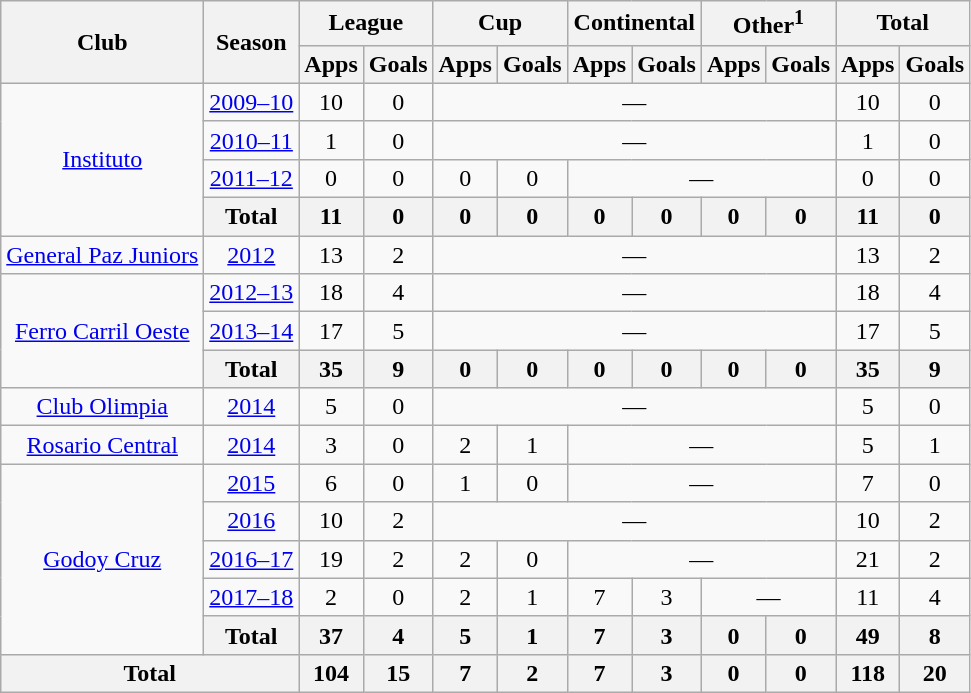<table class="wikitable" style="text-align: center">
<tr>
<th rowspan=2>Club</th>
<th rowspan=2>Season</th>
<th colspan=2>League</th>
<th colspan=2>Cup</th>
<th colspan=2>Continental</th>
<th colspan=2>Other<sup>1</sup></th>
<th colspan=2>Total</th>
</tr>
<tr>
<th>Apps</th>
<th>Goals</th>
<th>Apps</th>
<th>Goals</th>
<th>Apps</th>
<th>Goals</th>
<th>Apps</th>
<th>Goals</th>
<th>Apps</th>
<th>Goals</th>
</tr>
<tr>
<td rowspan=4><a href='#'>Instituto</a></td>
<td><a href='#'>2009–10</a></td>
<td>10</td>
<td>0</td>
<td colspan="6">—</td>
<td>10</td>
<td>0</td>
</tr>
<tr>
<td><a href='#'>2010–11</a></td>
<td>1</td>
<td>0</td>
<td colspan="6">—</td>
<td>1</td>
<td>0</td>
</tr>
<tr>
<td><a href='#'>2011–12</a></td>
<td>0</td>
<td>0</td>
<td>0</td>
<td>0</td>
<td colspan="4">—</td>
<td>0</td>
<td>0</td>
</tr>
<tr>
<th>Total</th>
<th>11</th>
<th>0</th>
<th>0</th>
<th>0</th>
<th>0</th>
<th>0</th>
<th>0</th>
<th>0</th>
<th>11</th>
<th>0</th>
</tr>
<tr>
<td><a href='#'>General Paz Juniors</a></td>
<td><a href='#'>2012</a></td>
<td>13</td>
<td>2</td>
<td colspan="6">—</td>
<td>13</td>
<td>2</td>
</tr>
<tr>
<td rowspan=3><a href='#'>Ferro Carril Oeste</a></td>
<td><a href='#'>2012–13</a></td>
<td>18</td>
<td>4</td>
<td colspan="6">—</td>
<td>18</td>
<td>4</td>
</tr>
<tr>
<td><a href='#'>2013–14</a></td>
<td>17</td>
<td>5</td>
<td colspan="6">—</td>
<td>17</td>
<td>5</td>
</tr>
<tr>
<th>Total</th>
<th>35</th>
<th>9</th>
<th>0</th>
<th>0</th>
<th>0</th>
<th>0</th>
<th>0</th>
<th>0</th>
<th>35</th>
<th>9</th>
</tr>
<tr>
<td><a href='#'>Club Olimpia</a></td>
<td><a href='#'>2014</a></td>
<td>5</td>
<td>0</td>
<td colspan="6">—</td>
<td>5</td>
<td>0</td>
</tr>
<tr>
<td><a href='#'>Rosario Central</a></td>
<td><a href='#'>2014</a></td>
<td>3</td>
<td>0</td>
<td>2</td>
<td>1</td>
<td colspan="4">—</td>
<td>5</td>
<td>1</td>
</tr>
<tr>
<td rowspan=5><a href='#'>Godoy Cruz</a></td>
<td><a href='#'>2015</a></td>
<td>6</td>
<td>0</td>
<td>1</td>
<td>0</td>
<td colspan="4">—</td>
<td>7</td>
<td>0</td>
</tr>
<tr>
<td><a href='#'>2016</a></td>
<td>10</td>
<td>2</td>
<td colspan="6">—</td>
<td>10</td>
<td>2</td>
</tr>
<tr>
<td><a href='#'>2016–17</a></td>
<td>19</td>
<td>2</td>
<td>2</td>
<td>0</td>
<td colspan="4">—</td>
<td>21</td>
<td>2</td>
</tr>
<tr>
<td><a href='#'>2017–18</a></td>
<td>2</td>
<td>0</td>
<td>2</td>
<td>1</td>
<td>7</td>
<td>3</td>
<td colspan="2">—</td>
<td>11</td>
<td>4</td>
</tr>
<tr>
<th>Total</th>
<th>37</th>
<th>4</th>
<th>5</th>
<th>1</th>
<th>7</th>
<th>3</th>
<th>0</th>
<th>0</th>
<th>49</th>
<th>8</th>
</tr>
<tr>
<th colspan=2>Total</th>
<th>104</th>
<th>15</th>
<th>7</th>
<th>2</th>
<th>7</th>
<th>3</th>
<th>0</th>
<th>0</th>
<th>118</th>
<th>20</th>
</tr>
</table>
